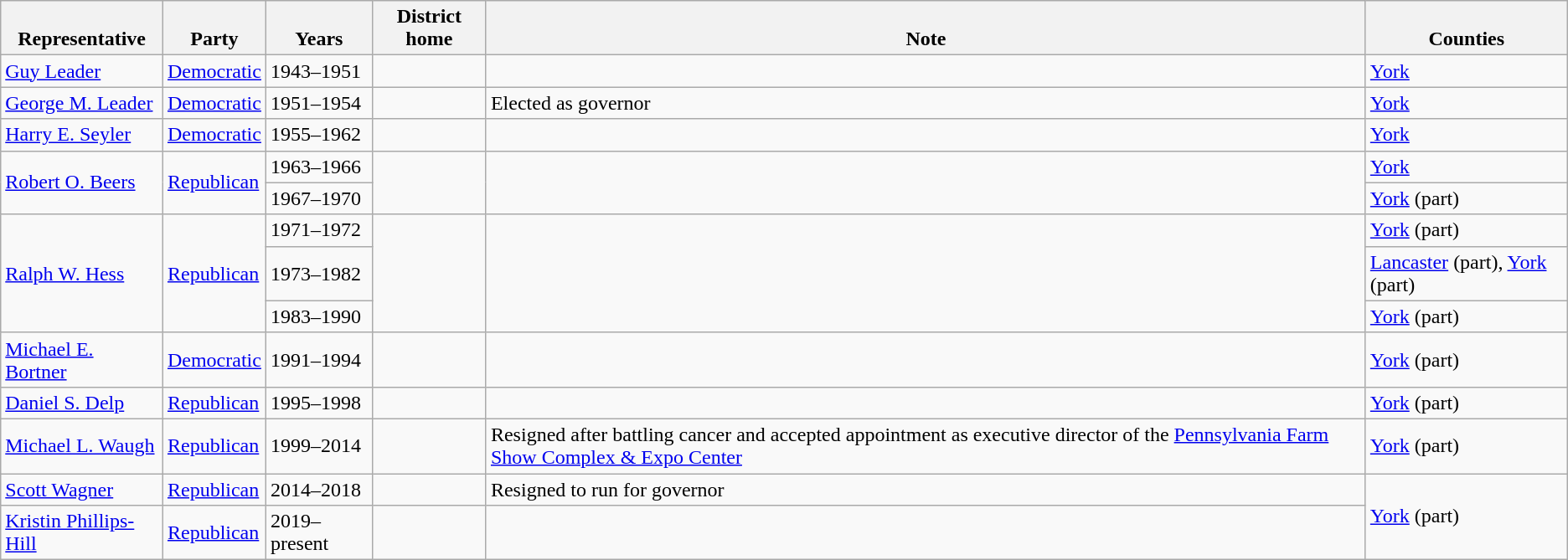<table class=wikitable>
<tr valign=bottom>
<th>Representative</th>
<th>Party</th>
<th>Years</th>
<th>District home</th>
<th>Note</th>
<th>Counties</th>
</tr>
<tr>
<td><a href='#'>Guy Leader</a></td>
<td><a href='#'>Democratic</a></td>
<td>1943–1951</td>
<td></td>
<td></td>
<td><a href='#'>York</a></td>
</tr>
<tr>
<td><a href='#'>George M. Leader</a></td>
<td><a href='#'>Democratic</a></td>
<td>1951–1954</td>
<td></td>
<td>Elected as governor</td>
<td><a href='#'>York</a></td>
</tr>
<tr>
<td><a href='#'>Harry E. Seyler</a></td>
<td><a href='#'>Democratic</a></td>
<td>1955–1962</td>
<td></td>
<td></td>
<td><a href='#'>York</a></td>
</tr>
<tr>
<td rowspan=2><a href='#'>Robert O. Beers</a></td>
<td rowspan=2><a href='#'>Republican</a></td>
<td>1963–1966</td>
<td rowspan=2> </td>
<td rowspan=2> </td>
<td><a href='#'>York</a></td>
</tr>
<tr>
<td>1967–1970</td>
<td><a href='#'>York</a> (part)</td>
</tr>
<tr>
<td rowspan=3><a href='#'>Ralph W. Hess</a></td>
<td rowspan=3><a href='#'>Republican</a></td>
<td>1971–1972</td>
<td rowspan=3> </td>
<td rowspan=3> </td>
<td><a href='#'>York</a> (part)</td>
</tr>
<tr>
<td>1973–1982</td>
<td><a href='#'>Lancaster</a> (part), <a href='#'>York</a> (part)</td>
</tr>
<tr>
<td>1983–1990</td>
<td><a href='#'>York</a> (part)</td>
</tr>
<tr>
<td><a href='#'>Michael E. Bortner</a></td>
<td><a href='#'>Democratic</a></td>
<td>1991–1994</td>
<td></td>
<td></td>
<td><a href='#'>York</a> (part)</td>
</tr>
<tr>
<td><a href='#'>Daniel S. Delp</a></td>
<td><a href='#'>Republican</a></td>
<td>1995–1998</td>
<td></td>
<td></td>
<td><a href='#'>York</a> (part)</td>
</tr>
<tr>
<td><a href='#'>Michael L. Waugh</a></td>
<td><a href='#'>Republican</a></td>
<td>1999–2014</td>
<td></td>
<td>Resigned after battling cancer and accepted appointment as executive director of the <a href='#'>Pennsylvania Farm Show Complex & Expo Center</a></td>
<td><a href='#'>York</a> (part)</td>
</tr>
<tr>
<td><a href='#'>Scott Wagner</a></td>
<td><a href='#'>Republican</a></td>
<td>2014–2018</td>
<td></td>
<td>Resigned to run for governor</td>
<td rowspan=2><a href='#'>York</a> (part)</td>
</tr>
<tr>
<td><a href='#'>Kristin Phillips-Hill</a></td>
<td><a href='#'>Republican</a></td>
<td>2019–present</td>
<td></td>
<td></td>
</tr>
</table>
